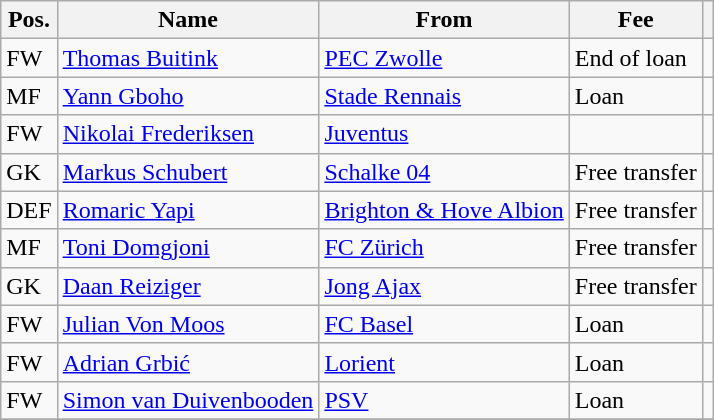<table class="wikitable">
<tr>
<th>Pos.</th>
<th>Name</th>
<th>From</th>
<th>Fee</th>
<th></th>
</tr>
<tr>
<td>FW</td>
<td> <a href='#'>Thomas Buitink</a></td>
<td> <a href='#'>PEC Zwolle</a></td>
<td>End of loan</td>
<td></td>
</tr>
<tr>
<td>MF</td>
<td> <a href='#'>Yann Gboho</a></td>
<td> <a href='#'>Stade Rennais</a></td>
<td>Loan</td>
<td></td>
</tr>
<tr>
<td>FW</td>
<td> <a href='#'>Nikolai Frederiksen</a></td>
<td> <a href='#'>Juventus</a></td>
<td></td>
<td></td>
</tr>
<tr>
<td>GK</td>
<td> <a href='#'>Markus Schubert</a></td>
<td> <a href='#'>Schalke 04</a></td>
<td>Free transfer</td>
<td></td>
</tr>
<tr>
<td>DEF</td>
<td> <a href='#'>Romaric Yapi</a></td>
<td> <a href='#'>Brighton & Hove Albion</a></td>
<td>Free transfer</td>
<td></td>
</tr>
<tr>
<td>MF</td>
<td> <a href='#'>Toni Domgjoni</a></td>
<td> <a href='#'>FC Zürich</a></td>
<td>Free transfer</td>
<td></td>
</tr>
<tr>
<td>GK</td>
<td> <a href='#'>Daan Reiziger</a></td>
<td> <a href='#'>Jong Ajax</a></td>
<td>Free transfer</td>
<td></td>
</tr>
<tr>
<td>FW</td>
<td> <a href='#'>Julian Von Moos</a></td>
<td> <a href='#'>FC Basel</a></td>
<td>Loan</td>
<td></td>
</tr>
<tr>
<td>FW</td>
<td> <a href='#'>Adrian Grbić</a></td>
<td> <a href='#'>Lorient</a></td>
<td>Loan</td>
<td></td>
</tr>
<tr>
<td>FW</td>
<td> <a href='#'>Simon van Duivenbooden</a></td>
<td> <a href='#'>PSV</a></td>
<td>Loan</td>
<td></td>
</tr>
<tr>
</tr>
</table>
